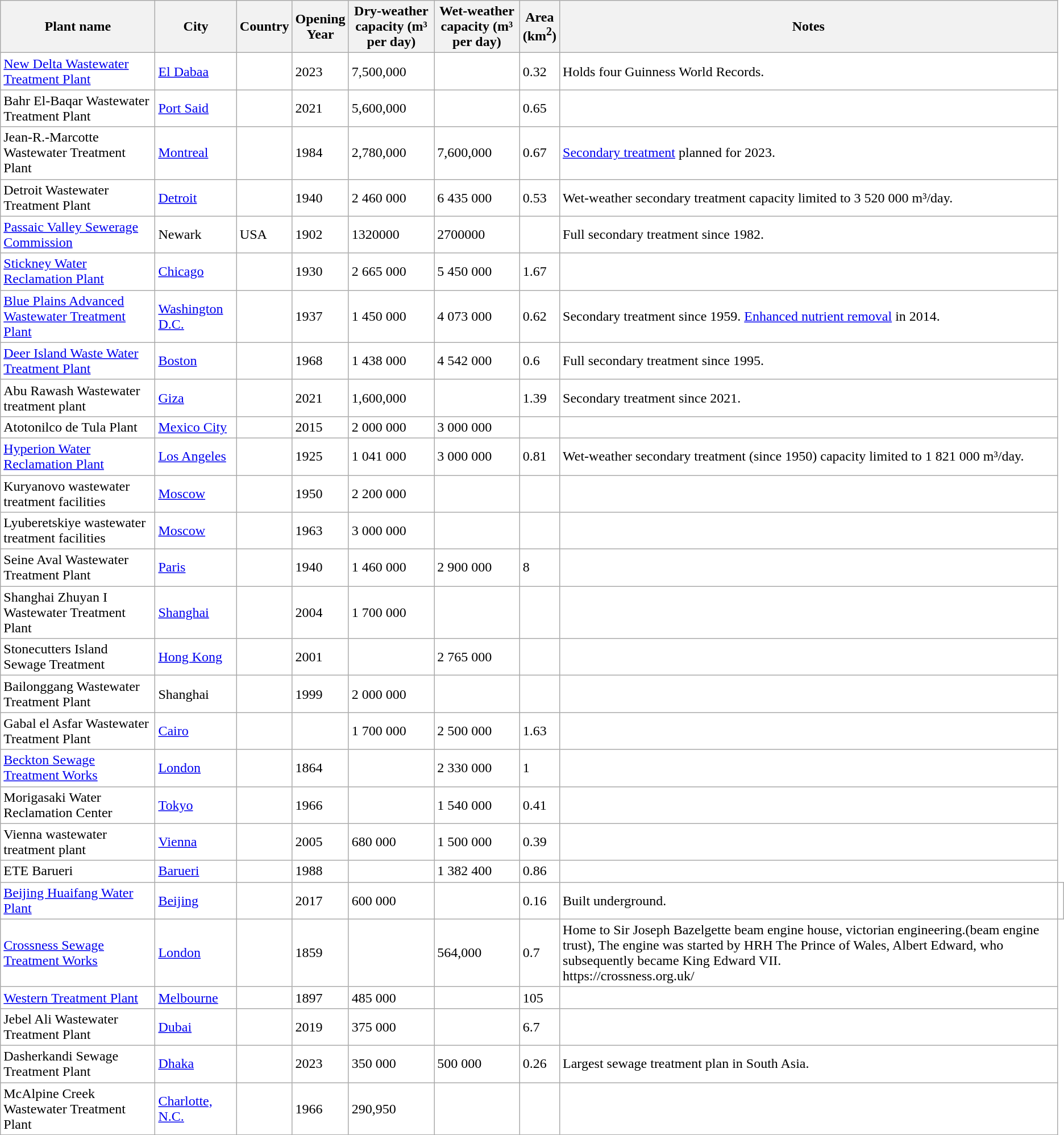<table class="wikitable sortable" style="border:#999; background:white; paddin:3px">
<tr>
<th>Plant name</th>
<th>City</th>
<th>Country</th>
<th>Opening<br>Year</th>
<th data-sort-type="number">Dry-weather<br>capacity (m³ per day)</th>
<th data-sort-type="number">Wet-weather<br>capacity (m³ per day)</th>
<th data-sort-type="number">Area<br>(km<sup>2</sup>)</th>
<th class="unsortable">Notes</th>
</tr>
<tr>
<td><a href='#'>New Delta Wastewater Treatment Plant</a></td>
<td><a href='#'>El Dabaa</a></td>
<td></td>
<td>2023</td>
<td>7,500,000</td>
<td></td>
<td>0.32</td>
<td>Holds four Guinness World Records.</td>
</tr>
<tr>
<td>Bahr El-Baqar Wastewater Treatment Plant</td>
<td><a href='#'>Port Said</a></td>
<td></td>
<td>2021</td>
<td>5,600,000</td>
<td></td>
<td>0.65</td>
<td></td>
</tr>
<tr>
<td>Jean-R.-Marcotte Wastewater Treatment Plant</td>
<td><a href='#'>Montreal</a></td>
<td></td>
<td>1984</td>
<td>2,780,000</td>
<td>7,600,000</td>
<td>0.67</td>
<td><a href='#'>Secondary treatment</a> planned for 2023.</td>
</tr>
<tr>
<td>Detroit Wastewater Treatment Plant</td>
<td><a href='#'>Detroit</a></td>
<td></td>
<td>1940</td>
<td>2 460 000</td>
<td>6 435 000</td>
<td>0.53</td>
<td>Wet-weather secondary treatment capacity limited to 3 520 000 m³/day.</td>
</tr>
<tr>
<td><a href='#'>Passaic Valley Sewerage Commission</a></td>
<td>Newark</td>
<td>USA</td>
<td>1902</td>
<td>1320000</td>
<td>2700000</td>
<td></td>
<td>Full secondary treatment since 1982.</td>
</tr>
<tr>
<td><a href='#'>Stickney Water Reclamation Plant</a></td>
<td><a href='#'>Chicago</a></td>
<td></td>
<td>1930</td>
<td>2 665 000</td>
<td>5 450 000</td>
<td>1.67</td>
<td></td>
</tr>
<tr>
<td><a href='#'>Blue Plains Advanced Wastewater Treatment Plant</a></td>
<td><a href='#'>Washington D.C.</a></td>
<td></td>
<td>1937</td>
<td>1 450 000</td>
<td>4 073 000</td>
<td>0.62</td>
<td>Secondary treatment since 1959. <a href='#'>Enhanced nutrient removal</a> in 2014.</td>
</tr>
<tr>
<td><a href='#'>Deer Island Waste Water Treatment Plant</a></td>
<td><a href='#'>Boston</a></td>
<td></td>
<td>1968</td>
<td>1 438 000</td>
<td>4 542 000</td>
<td>0.6</td>
<td>Full secondary treatment since 1995.</td>
</tr>
<tr>
<td>Abu Rawash Wastewater treatment plant</td>
<td><a href='#'>Giza</a></td>
<td></td>
<td>2021</td>
<td>1,600,000</td>
<td></td>
<td>1.39</td>
<td>Secondary treatment since 2021.</td>
</tr>
<tr>
<td>Atotonilco de Tula Plant</td>
<td><a href='#'>Mexico City</a></td>
<td></td>
<td>2015</td>
<td>2 000 000</td>
<td>3 000 000</td>
<td></td>
<td></td>
</tr>
<tr>
<td><a href='#'>Hyperion Water Reclamation  Plant</a></td>
<td><a href='#'>Los Angeles</a></td>
<td></td>
<td>1925</td>
<td>1 041 000</td>
<td>3 000 000</td>
<td>0.81</td>
<td>Wet-weather secondary treatment (since 1950) capacity limited to 1 821 000 m³/day.</td>
</tr>
<tr>
<td>Kuryanovo wastewater treatment facilities</td>
<td><a href='#'>Moscow</a></td>
<td></td>
<td>1950</td>
<td>2 200 000</td>
<td></td>
<td></td>
<td></td>
</tr>
<tr>
<td>Lyuberetskiye wastewater treatment facilities</td>
<td><a href='#'>Moscow</a></td>
<td></td>
<td>1963</td>
<td>3 000 000</td>
<td></td>
<td></td>
<td></td>
</tr>
<tr>
<td>Seine Aval Wastewater Treatment Plant</td>
<td><a href='#'>Paris</a></td>
<td></td>
<td>1940</td>
<td>1 460 000</td>
<td>2 900 000</td>
<td>8</td>
<td></td>
</tr>
<tr>
<td>Shanghai Zhuyan I Wastewater Treatment Plant</td>
<td><a href='#'>Shanghai</a></td>
<td></td>
<td>2004</td>
<td>1 700 000</td>
<td></td>
<td></td>
<td></td>
</tr>
<tr>
<td>Stonecutters Island Sewage Treatment</td>
<td><a href='#'>Hong Kong</a></td>
<td></td>
<td>2001</td>
<td></td>
<td>2 765 000</td>
<td></td>
<td></td>
</tr>
<tr>
<td>Bailonggang Wastewater Treatment Plant</td>
<td>Shanghai</td>
<td></td>
<td>1999</td>
<td>2 000 000</td>
<td></td>
<td></td>
<td></td>
</tr>
<tr>
<td>Gabal el Asfar Wastewater Treatment Plant</td>
<td><a href='#'>Cairo</a></td>
<td></td>
<td></td>
<td>1 700 000</td>
<td>2 500 000</td>
<td>1.63</td>
<td></td>
</tr>
<tr>
<td><a href='#'>Beckton Sewage Treatment Works</a></td>
<td><a href='#'>London</a></td>
<td></td>
<td>1864</td>
<td></td>
<td>2 330 000</td>
<td>1</td>
<td></td>
</tr>
<tr>
<td>Morigasaki Water Reclamation Center</td>
<td><a href='#'>Tokyo</a></td>
<td></td>
<td>1966</td>
<td></td>
<td>1 540 000</td>
<td>0.41</td>
<td></td>
</tr>
<tr>
<td>Vienna wastewater treatment plant</td>
<td><a href='#'>Vienna</a></td>
<td></td>
<td>2005</td>
<td>680 000</td>
<td>1 500 000</td>
<td>0.39</td>
<td></td>
</tr>
<tr>
<td>ETE Barueri</td>
<td><a href='#'>Barueri</a></td>
<td></td>
<td>1988</td>
<td></td>
<td>1 382 400</td>
<td>0.86</td>
<td></td>
</tr>
<tr>
<td><a href='#'>Beijing Huaifang Water Plant</a></td>
<td><a href='#'>Beijing</a></td>
<td></td>
<td>2017</td>
<td>600 000</td>
<td></td>
<td>0.16</td>
<td>Built underground.</td>
<td></td>
</tr>
<tr>
<td><a href='#'>Crossness Sewage Treatment Works</a></td>
<td><a href='#'>London</a></td>
<td></td>
<td>1859</td>
<td></td>
<td>564,000</td>
<td>0.7</td>
<td>Home to Sir Joseph Bazelgette beam engine house, victorian engineering.(beam engine trust), The engine was started by HRH The Prince of Wales, Albert Edward, who subsequently became King Edward VII.<br>https://crossness.org.uk/</td>
</tr>
<tr>
<td><a href='#'>Western Treatment Plant</a></td>
<td><a href='#'>Melbourne</a></td>
<td></td>
<td>1897</td>
<td>485 000</td>
<td></td>
<td>105</td>
<td></td>
</tr>
<tr>
<td>Jebel Ali Wastewater Treatment Plant</td>
<td><a href='#'>Dubai</a></td>
<td></td>
<td>2019</td>
<td>375 000</td>
<td></td>
<td>6.7</td>
<td></td>
</tr>
<tr>
<td>Dasherkandi Sewage Treatment Plant</td>
<td><a href='#'>Dhaka</a></td>
<td></td>
<td>2023</td>
<td>350 000</td>
<td>500 000</td>
<td>0.26</td>
<td>Largest sewage treatment plan in South Asia.</td>
</tr>
<tr>
<td>McAlpine Creek Wastewater Treatment Plant</td>
<td><a href='#'>Charlotte, N.C.</a></td>
<td></td>
<td>1966</td>
<td>290,950</td>
<td></td>
<td></td>
<td></td>
</tr>
</table>
